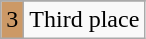<table class="wikitable">
<tr>
</tr>
<tr>
<td style="text-align:center; background-color:#C96;">3</td>
<td>Third place</td>
</tr>
</table>
